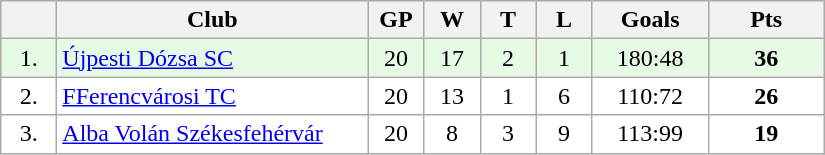<table class="wikitable">
<tr>
<th width="30"></th>
<th width="200">Club</th>
<th width="30">GP</th>
<th width="30">W</th>
<th width="30">T</th>
<th width="30">L</th>
<th width="70">Goals</th>
<th width="70">Pts</th>
</tr>
<tr bgcolor="#e6fae6" align="center">
<td>1.</td>
<td align="left"><a href='#'>Újpesti Dózsa SC</a></td>
<td>20</td>
<td>17</td>
<td>2</td>
<td>1</td>
<td>180:48</td>
<td><strong>36</strong></td>
</tr>
<tr bgcolor="#FFFFFF" align="center">
<td>2.</td>
<td align="left"><a href='#'>FFerencvárosi TC</a></td>
<td>20</td>
<td>13</td>
<td>1</td>
<td>6</td>
<td>110:72</td>
<td><strong>26</strong></td>
</tr>
<tr bgcolor="#FFFFFF" align="center">
<td>3.</td>
<td align="left"><a href='#'>Alba Volán Székesfehérvár</a></td>
<td>20</td>
<td>8</td>
<td>3</td>
<td>9</td>
<td>113:99</td>
<td><strong>19</strong></td>
</tr>
</table>
